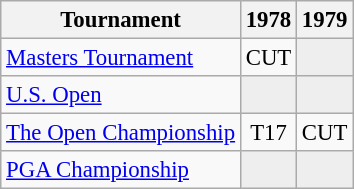<table class="wikitable" style="font-size:95%;text-align:center;">
<tr>
<th>Tournament</th>
<th>1978</th>
<th>1979</th>
</tr>
<tr>
<td align=left><a href='#'>Masters Tournament</a></td>
<td>CUT</td>
<td style="background:#eeeeee;"></td>
</tr>
<tr>
<td align=left><a href='#'>U.S. Open</a></td>
<td style="background:#eeeeee;"></td>
<td style="background:#eeeeee;"></td>
</tr>
<tr>
<td align=left><a href='#'>The Open Championship</a></td>
<td>T17</td>
<td>CUT</td>
</tr>
<tr>
<td align=left><a href='#'>PGA Championship</a></td>
<td style="background:#eeeeee;"></td>
<td style="background:#eeeeee;"></td>
</tr>
</table>
